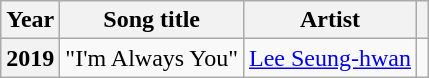<table class="wikitable plainrowheaders">
<tr>
<th scope="col">Year</th>
<th scope="col">Song title</th>
<th scope="col">Artist</th>
<th scope="col" class="unsortable"></th>
</tr>
<tr>
<th scope="row">2019</th>
<td>"I'm Always You"</td>
<td><a href='#'>Lee Seung-hwan</a></td>
<td style="text-align:center"></td>
</tr>
</table>
